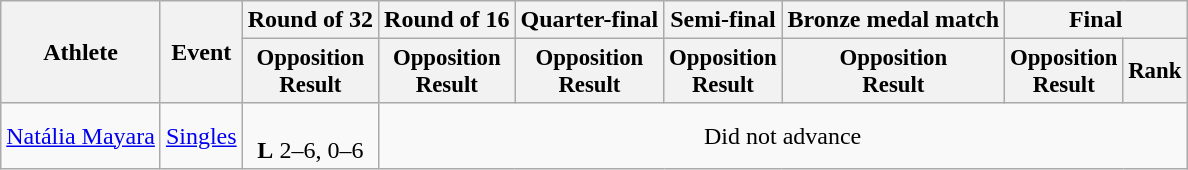<table class="wikitable" border="1">
<tr>
<th rowspan="2">Athlete</th>
<th rowspan="2">Event</th>
<th>Round of 32</th>
<th>Round of 16</th>
<th>Quarter-final</th>
<th>Semi-final</th>
<th>Bronze medal match</th>
<th colspan=2>Final</th>
</tr>
<tr style="font-size:95%">
<th>Opposition<br>Result</th>
<th>Opposition<br>Result</th>
<th>Opposition<br>Result</th>
<th>Opposition<br>Result</th>
<th>Opposition<br>Result</th>
<th>Opposition<br>Result</th>
<th>Rank</th>
</tr>
<tr>
<td><a href='#'>Natália Mayara</a></td>
<td><a href='#'>Singles</a></td>
<td align=center><br><strong>L</strong> 2–6, 0–6</td>
<td colspan=6 align=center>Did not advance</td>
</tr>
</table>
